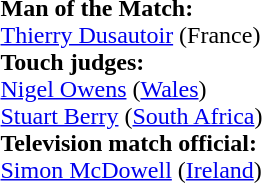<table style="width:100%">
<tr>
<td><br><strong>Man of the Match:</strong>
<br><a href='#'>Thierry Dusautoir</a> (France)<br><strong>Touch judges:</strong>
<br><a href='#'>Nigel Owens</a> (<a href='#'>Wales</a>)
<br><a href='#'>Stuart Berry</a> (<a href='#'>South Africa</a>)
<br><strong>Television match official:</strong>
<br><a href='#'>Simon McDowell</a> (<a href='#'>Ireland</a>)</td>
</tr>
</table>
